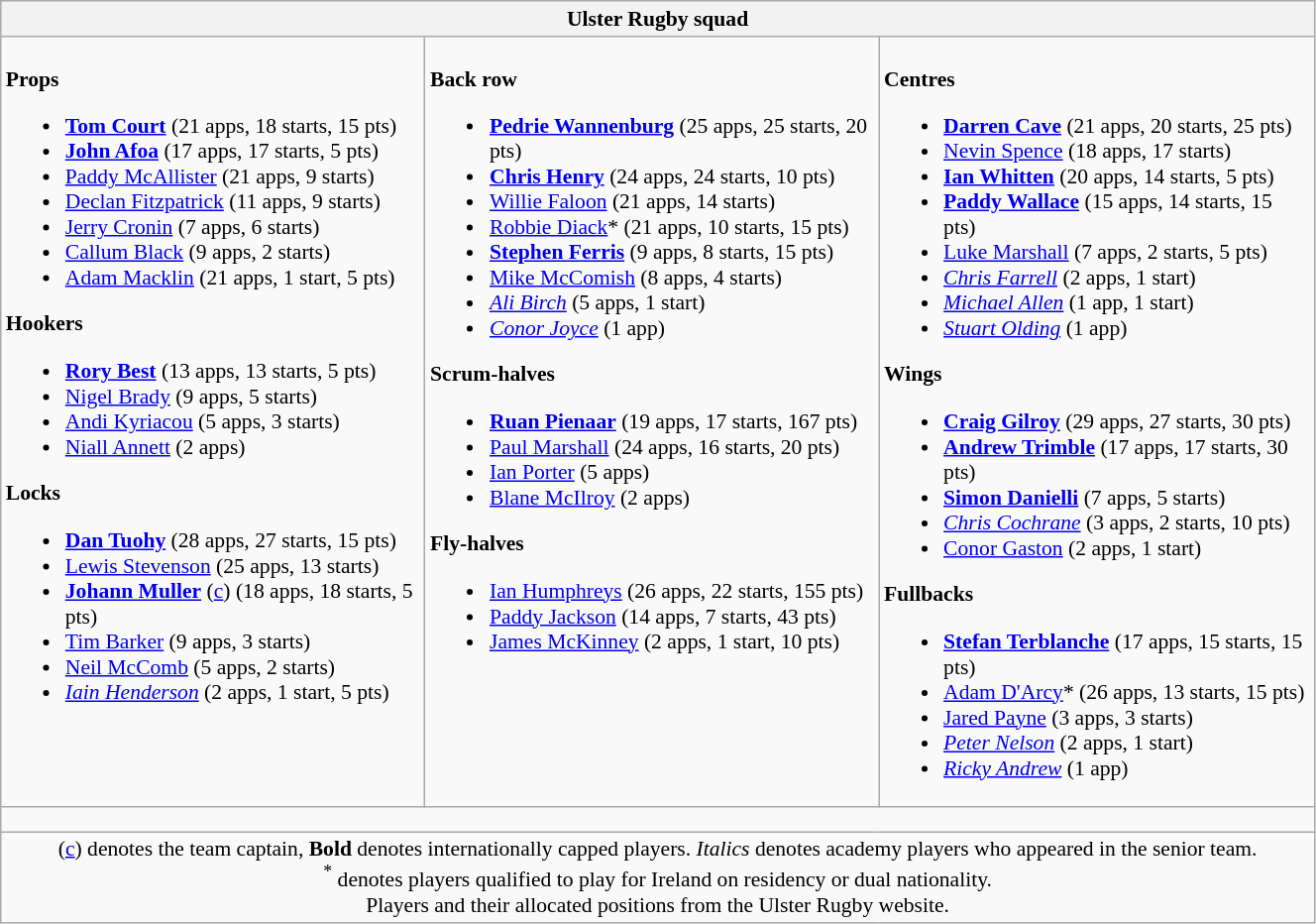<table class="wikitable" style="text-align:left; font-size:90%; width:70%">
<tr>
<th colspan="100%">Ulster Rugby squad</th>
</tr>
<tr valign="top">
<td><br><strong>Props</strong><ul><li> <strong><a href='#'>Tom Court</a></strong> (21 apps, 18 starts, 15 pts)</li><li> <strong><a href='#'>John Afoa</a></strong> (17 apps, 17 starts, 5 pts)</li><li> <a href='#'>Paddy McAllister</a> (21 apps, 9 starts)</li><li> <a href='#'>Declan Fitzpatrick</a> (11 apps, 9 starts)</li><li> <a href='#'>Jerry Cronin</a> (7 apps, 6 starts)</li><li> <a href='#'>Callum Black</a> (9 apps, 2 starts)</li><li> <a href='#'>Adam Macklin</a> (21 apps, 1 start, 5 pts)</li></ul><strong>Hookers</strong><ul><li> <strong><a href='#'>Rory Best</a></strong> (13 apps, 13 starts, 5 pts)</li><li> <a href='#'>Nigel Brady</a> (9 apps, 5 starts)</li><li> <a href='#'>Andi Kyriacou</a> (5 apps, 3 starts)</li><li> <a href='#'>Niall Annett</a> (2 apps)</li></ul><strong>Locks</strong><ul><li> <strong><a href='#'>Dan Tuohy</a></strong> (28 apps, 27 starts, 15 pts)</li><li> <a href='#'>Lewis Stevenson</a> (25 apps, 13 starts)</li><li> <strong><a href='#'>Johann Muller</a></strong> (<a href='#'>c</a>) (18 apps, 18 starts, 5 pts)</li><li> <a href='#'>Tim Barker</a> (9 apps, 3 starts)</li><li> <a href='#'>Neil McComb</a> (5 apps, 2 starts)</li><li> <em><a href='#'>Iain Henderson</a></em> (2 apps, 1 start, 5 pts)</li></ul></td>
<td><br><strong>Back row</strong><ul><li> <strong><a href='#'>Pedrie Wannenburg</a></strong> (25 apps, 25 starts, 20 pts)</li><li> <strong><a href='#'>Chris Henry</a></strong> (24 apps, 24 starts, 10 pts)</li><li> <a href='#'>Willie Faloon</a> (21 apps, 14 starts)</li><li> <a href='#'>Robbie Diack</a>* (21 apps, 10 starts, 15 pts)</li><li> <strong><a href='#'>Stephen Ferris</a></strong> (9 apps, 8 starts, 15 pts)</li><li> <a href='#'>Mike McComish</a> (8 apps, 4 starts)</li><li> <em><a href='#'>Ali Birch</a></em> (5 apps, 1 start)</li><li> <em><a href='#'>Conor Joyce</a></em> (1 app)</li></ul><strong>Scrum-halves</strong><ul><li> <strong><a href='#'>Ruan Pienaar</a></strong> (19 apps, 17 starts, 167 pts)</li><li> <a href='#'>Paul Marshall</a> (24 apps, 16 starts, 20 pts)</li><li> <a href='#'>Ian Porter</a> (5 apps)</li><li> <a href='#'>Blane McIlroy</a> (2 apps)</li></ul><strong>Fly-halves</strong><ul><li> <a href='#'>Ian Humphreys</a> (26 apps, 22 starts, 155 pts)</li><li> <a href='#'>Paddy Jackson</a> (14 apps, 7 starts, 43 pts)</li><li> <a href='#'>James McKinney</a> (2 apps, 1 start, 10 pts)</li></ul></td>
<td><br><strong>Centres</strong><ul><li> <strong><a href='#'>Darren Cave</a></strong> (21 apps, 20 starts, 25 pts)</li><li> <a href='#'>Nevin Spence</a> (18 apps, 17 starts)</li><li> <strong><a href='#'>Ian Whitten</a></strong> (20 apps, 14 starts, 5 pts)</li><li> <strong><a href='#'>Paddy Wallace</a></strong> (15 apps, 14 starts, 15 pts)</li><li> <a href='#'>Luke Marshall</a> (7 apps, 2 starts, 5 pts)</li><li> <em><a href='#'>Chris Farrell</a></em> (2 apps, 1 start)</li><li> <em><a href='#'>Michael Allen</a></em> (1 app, 1 start)</li><li> <em><a href='#'>Stuart Olding</a></em> (1 app)</li></ul><strong>Wings</strong><ul><li> <strong><a href='#'>Craig Gilroy</a></strong> (29 apps, 27 starts, 30 pts)</li><li> <strong><a href='#'>Andrew Trimble</a></strong> (17 apps, 17 starts, 30 pts)</li><li> <strong><a href='#'>Simon Danielli</a></strong> (7 apps, 5 starts)</li><li> <em><a href='#'>Chris Cochrane</a></em> (3 apps, 2 starts, 10 pts)</li><li> <a href='#'>Conor Gaston</a> (2 apps, 1 start)</li></ul><strong>Fullbacks</strong><ul><li> <strong><a href='#'>Stefan Terblanche</a></strong> (17 apps, 15 starts, 15 pts)</li><li> <a href='#'>Adam D'Arcy</a>* (26 apps, 13 starts, 15 pts)</li><li> <a href='#'>Jared Payne</a> (3 apps, 3 starts)</li><li> <em><a href='#'>Peter Nelson</a></em> (2 apps, 1 start)</li><li> <em><a href='#'>Ricky Andrew</a></em> (1 app)</li></ul></td>
</tr>
<tr>
<td colspan="100%" style="height: 10px;"></td>
</tr>
<tr>
<td colspan="100%" style="text-align:center;">(<a href='#'>c</a>) denotes the team captain, <strong>Bold</strong> denotes internationally capped players. <em>Italics</em> denotes academy players who appeared in the senior team.<br> <sup>*</sup> denotes players qualified to play for Ireland on residency or dual nationality. <br> Players and their allocated positions from the Ulster Rugby website.</td>
</tr>
</table>
